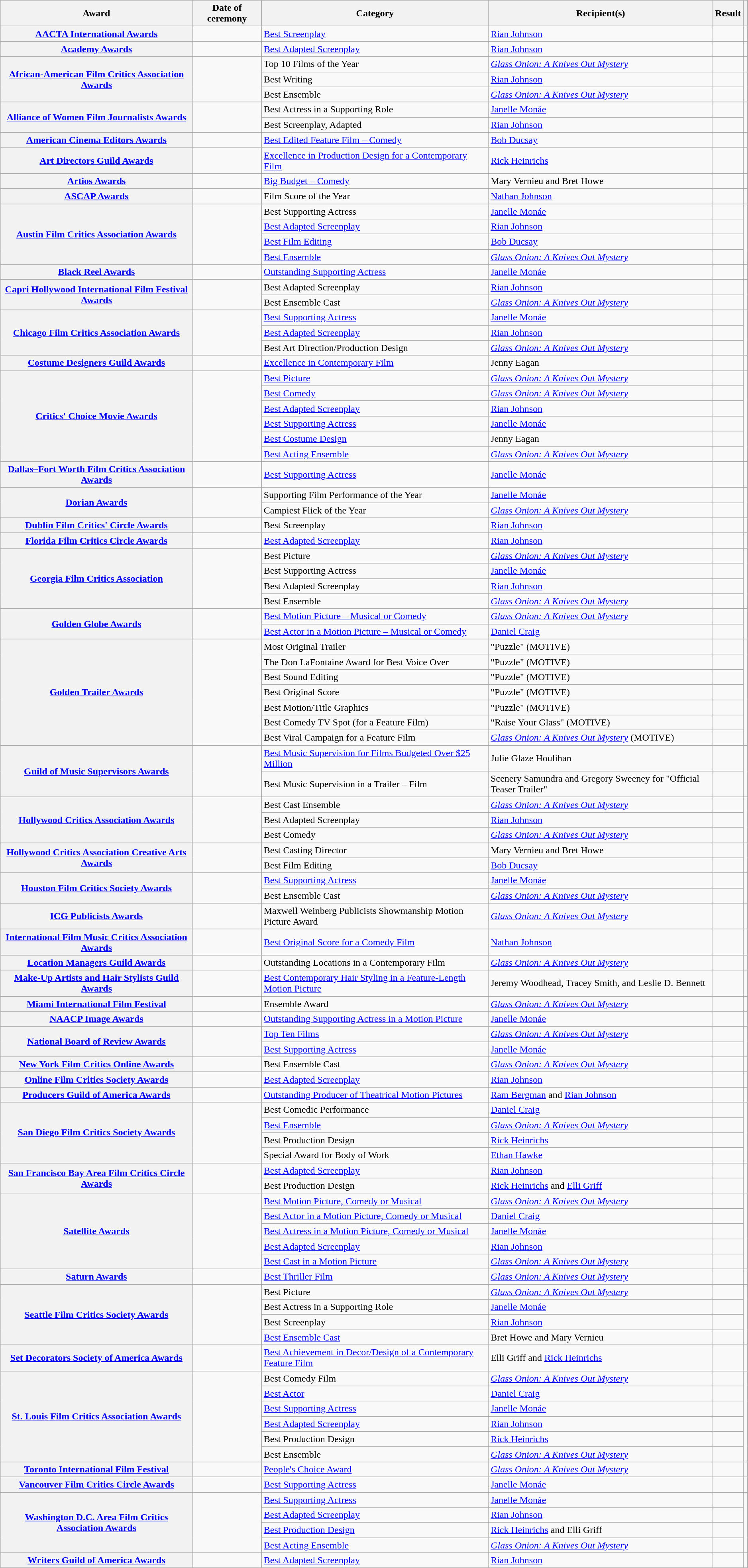<table class="wikitable sortable plainrowheaders col6center" style="width: 99%;">
<tr>
<th scope="col">Award</th>
<th scope="col">Date of ceremony</th>
<th scope="col">Category</th>
<th scope="col">Recipient(s)</th>
<th scope="col">Result</th>
<th scope="col" class="unsortable"></th>
</tr>
<tr>
<th scope="row"><a href='#'>AACTA International Awards</a></th>
<td><a href='#'></a></td>
<td><a href='#'>Best Screenplay</a></td>
<td data-sort-value="Johnson, Rian"><a href='#'>Rian Johnson</a></td>
<td></td>
<td><br></td>
</tr>
<tr>
<th scope="row"><a href='#'>Academy Awards</a></th>
<td><a href='#'></a></td>
<td><a href='#'>Best Adapted Screenplay</a></td>
<td data-sort-value="Johnson, Rian"><a href='#'>Rian Johnson</a></td>
<td></td>
<td></td>
</tr>
<tr>
<th scope="rowgroup" rowspan="3"><a href='#'>African-American Film Critics Association Awards</a></th>
<td rowspan="3"></td>
<td>Top 10 Films of the Year</td>
<td><em><a href='#'>Glass Onion: A Knives Out Mystery</a></em></td>
<td></td>
<td></td>
</tr>
<tr>
<td>Best Writing</td>
<td data-sort-value="Johnson, Rian"><a href='#'>Rian Johnson</a></td>
<td></td>
<td style="text-align:center;" rowspan="2"></td>
</tr>
<tr>
<td>Best Ensemble</td>
<td><em><a href='#'>Glass Onion: A Knives Out Mystery</a></em></td>
<td></td>
</tr>
<tr>
<th scope="rowgroup" rowspan="2"><a href='#'>Alliance of Women Film Journalists Awards</a></th>
<td rowspan="2"></td>
<td>Best Actress in a Supporting Role</td>
<td data-sort-value="Monáe, Janelle"><a href='#'>Janelle Monáe</a></td>
<td></td>
<td rowspan="2"><br></td>
</tr>
<tr>
<td>Best Screenplay, Adapted</td>
<td data-sort-value="Johnson, Rian"><a href='#'>Rian Johnson</a></td>
<td></td>
</tr>
<tr>
<th scope="row"><a href='#'>American Cinema Editors Awards</a></th>
<td><a href='#'></a></td>
<td><a href='#'>Best Edited Feature Film – Comedy</a></td>
<td data-sort-value="Ducsay, Bob"><a href='#'>Bob Ducsay</a></td>
<td></td>
<td></td>
</tr>
<tr>
<th scope="row"><a href='#'>Art Directors Guild Awards</a></th>
<td><a href='#'></a></td>
<td><a href='#'>Excellence in Production Design for a Contemporary Film</a></td>
<td data-sort-value="Heinrichs, Rick"><a href='#'>Rick Heinrichs</a></td>
<td></td>
<td></td>
</tr>
<tr>
<th scope="row"><a href='#'>Artios Awards</a></th>
<td><a href='#'></a></td>
<td><a href='#'>Big Budget – Comedy</a></td>
<td data-sort-value="Vernieu, Mary and Howe, Bret">Mary Vernieu and Bret Howe</td>
<td></td>
<td></td>
</tr>
<tr>
<th scope="row"><a href='#'>ASCAP Awards</a></th>
<td></td>
<td>Film Score of the Year</td>
<td data-sort-value="Johnson, Nathan"><a href='#'>Nathan Johnson</a></td>
<td></td>
<td><br></td>
</tr>
<tr>
<th scope="rowgroup" rowspan="4"><a href='#'>Austin Film Critics Association Awards</a></th>
<td rowspan="4"><a href='#'></a></td>
<td>Best Supporting Actress</td>
<td data-sort-value="Monáe, Janelle"><a href='#'>Janelle Monáe</a></td>
<td></td>
<td rowspan="4"><br></td>
</tr>
<tr>
<td><a href='#'>Best Adapted Screenplay</a></td>
<td data-sort-value="Johnson, Rian"><a href='#'>Rian Johnson</a></td>
<td></td>
</tr>
<tr>
<td><a href='#'>Best Film Editing</a></td>
<td data-sort-value="Ducsay, Bob"><a href='#'>Bob Ducsay</a></td>
<td></td>
</tr>
<tr>
<td><a href='#'>Best Ensemble</a></td>
<td><em><a href='#'>Glass Onion: A Knives Out Mystery</a></em></td>
<td></td>
</tr>
<tr>
<th scope="row"><a href='#'>Black Reel Awards</a></th>
<td><a href='#'></a></td>
<td><a href='#'>Outstanding Supporting Actress</a></td>
<td data-sort-value="Monáe, Janelle"><a href='#'>Janelle Monáe</a></td>
<td></td>
<td><br></td>
</tr>
<tr>
<th rowspan="2" scope="rowgroup"><a href='#'>Capri Hollywood International Film Festival Awards</a></th>
<td rowspan="2"></td>
<td>Best Adapted Screenplay</td>
<td data-sort-value="Johnson, Rian"><a href='#'>Rian Johnson</a></td>
<td></td>
<td rowspan="2"><br></td>
</tr>
<tr>
<td>Best Ensemble Cast</td>
<td><em><a href='#'>Glass Onion: A Knives Out Mystery</a></em></td>
<td></td>
</tr>
<tr>
<th rowspan="3" scope="rowgroup"><a href='#'>Chicago Film Critics Association Awards</a></th>
<td rowspan="3"><a href='#'></a></td>
<td><a href='#'>Best Supporting Actress</a></td>
<td data-sort-value="Monáe, Janelle"><a href='#'>Janelle Monáe</a></td>
<td></td>
<td rowspan="3"><br></td>
</tr>
<tr>
<td><a href='#'>Best Adapted Screenplay</a></td>
<td data-sort-value="Johnson, Rian"><a href='#'>Rian Johnson</a></td>
<td></td>
</tr>
<tr>
<td>Best Art Direction/Production Design</td>
<td><em><a href='#'>Glass Onion: A Knives Out Mystery</a></em></td>
<td></td>
</tr>
<tr>
<th scope="row"><a href='#'>Costume Designers Guild Awards</a></th>
<td><a href='#'></a></td>
<td><a href='#'>Excellence in Contemporary Film</a></td>
<td data-sort-value="Eagan, Jenny">Jenny Eagan</td>
<td></td>
<td></td>
</tr>
<tr>
<th scope="rowgroup" rowspan="6"><a href='#'>Critics' Choice Movie Awards</a></th>
<td rowspan="6"><a href='#'></a></td>
<td><a href='#'>Best Picture</a></td>
<td><em><a href='#'>Glass Onion: A Knives Out Mystery</a></em></td>
<td></td>
<td rowspan="6"></td>
</tr>
<tr>
<td><a href='#'>Best Comedy</a></td>
<td><em><a href='#'>Glass Onion: A Knives Out Mystery</a></em></td>
<td></td>
</tr>
<tr>
<td><a href='#'>Best Adapted Screenplay</a></td>
<td data-sort-value="Johnson, Rian"><a href='#'>Rian Johnson</a></td>
<td></td>
</tr>
<tr>
<td><a href='#'>Best Supporting Actress</a></td>
<td data-sort-value="Monáe, Janelle"><a href='#'>Janelle Monáe</a></td>
<td></td>
</tr>
<tr>
<td><a href='#'>Best Costume Design</a></td>
<td data-sort-value="Eagan, Jenny">Jenny Eagan</td>
<td></td>
</tr>
<tr>
<td><a href='#'>Best Acting Ensemble</a></td>
<td><em><a href='#'>Glass Onion: A Knives Out Mystery</a></em></td>
<td></td>
</tr>
<tr>
<th scope="row"><a href='#'>Dallas–Fort Worth Film Critics Association Awards</a></th>
<td><a href='#'></a></td>
<td><a href='#'>Best Supporting Actress</a></td>
<td data-sort-value="Monáe, Janelle"><a href='#'>Janelle Monáe</a></td>
<td></td>
<td></td>
</tr>
<tr>
<th rowspan="2" scope="rowgroup"><a href='#'>Dorian Awards</a></th>
<td rowspan="2"></td>
<td>Supporting Film Performance of the Year</td>
<td data-sort-value="Monáe, Janelle"><a href='#'>Janelle Monáe</a></td>
<td></td>
<td rowspan="2"></td>
</tr>
<tr>
<td>Campiest Flick of the Year</td>
<td><em><a href='#'>Glass Onion: A Knives Out Mystery</a></em></td>
<td></td>
</tr>
<tr>
<th scope="row"><a href='#'>Dublin Film Critics' Circle Awards</a></th>
<td></td>
<td>Best Screenplay</td>
<td data-sort-value="Johnson, Rian"><a href='#'>Rian Johnson</a></td>
<td></td>
<td></td>
</tr>
<tr>
<th scope="row"><a href='#'>Florida Film Critics Circle Awards</a></th>
<td><a href='#'></a></td>
<td><a href='#'>Best Adapted Screenplay</a></td>
<td data-sort-value="Johnson, Rian"><a href='#'>Rian Johnson</a></td>
<td></td>
<td><br></td>
</tr>
<tr>
<th rowspan="4" scope="rowgroup"><a href='#'>Georgia Film Critics Association</a></th>
<td rowspan="4"></td>
<td>Best Picture</td>
<td><em><a href='#'>Glass Onion: A Knives Out Mystery</a></em></td>
<td></td>
<td rowspan="4"><br></td>
</tr>
<tr>
<td>Best Supporting Actress</td>
<td data-sort-value="Monáe, Janelle"><a href='#'>Janelle Monáe</a></td>
<td></td>
</tr>
<tr>
<td>Best Adapted Screenplay</td>
<td data-sort-value="Johnson, Rian"><a href='#'>Rian Johnson</a></td>
<td></td>
</tr>
<tr>
<td>Best Ensemble</td>
<td><em><a href='#'>Glass Onion: A Knives Out Mystery</a></em></td>
<td></td>
</tr>
<tr>
<th rowspan="2" scope="rowgroup"><a href='#'>Golden Globe Awards</a></th>
<td rowspan="2"><a href='#'></a></td>
<td><a href='#'>Best Motion Picture – Musical or Comedy</a></td>
<td><em><a href='#'>Glass Onion: A Knives Out Mystery</a></em></td>
<td></td>
<td rowspan="2"></td>
</tr>
<tr>
<td><a href='#'>Best Actor in a Motion Picture – Musical or Comedy</a></td>
<td data-sort-value="Craig, Daniel"><a href='#'>Daniel Craig</a></td>
<td></td>
</tr>
<tr>
<th scope="rowgroup" rowspan="7"><a href='#'>Golden Trailer Awards</a></th>
<td rowspan="7"></td>
<td>Most Original Trailer</td>
<td data-sort-value="Puzzle">"Puzzle" (MOTIVE)</td>
<td></td>
<td rowspan="7"><br></td>
</tr>
<tr>
<td data-sort-value="Don LaFontaine Award for Best Voice Over, The">The Don LaFontaine Award for Best Voice Over</td>
<td data-sort-value="Puzzle">"Puzzle" (MOTIVE)</td>
<td></td>
</tr>
<tr>
<td>Best Sound Editing</td>
<td data-sort-value="Puzzle">"Puzzle" (MOTIVE)</td>
<td></td>
</tr>
<tr>
<td>Best Original Score</td>
<td data-sort-value="Puzzle">"Puzzle" (MOTIVE)</td>
<td></td>
</tr>
<tr>
<td>Best Motion/Title Graphics</td>
<td data-sort-value="Puzzle">"Puzzle" (MOTIVE)</td>
<td></td>
</tr>
<tr>
<td>Best Comedy TV Spot (for a Feature Film)</td>
<td data-sort-value="Raise Your Glass">"Raise Your Glass" (MOTIVE)</td>
<td></td>
</tr>
<tr>
<td>Best Viral Campaign for a Feature Film</td>
<td><em><a href='#'>Glass Onion: A Knives Out Mystery</a></em> (MOTIVE)</td>
<td></td>
</tr>
<tr>
<th scope="rowgroup" rowspan="2"><a href='#'>Guild of Music Supervisors Awards</a></th>
<td rowspan="2"></td>
<td><a href='#'>Best Music Supervision for Films Budgeted Over $25 Million</a></td>
<td data-sort-value="Houlihan, Julie Glaze">Julie Glaze Houlihan</td>
<td></td>
<td rowspan="2"></td>
</tr>
<tr>
<td>Best Music Supervision in a Trailer – Film</td>
<td data-sort-value="Samundra, Scenery and Sweeney, Gregory">Scenery Samundra and Gregory Sweeney for "Official Teaser Trailer"</td>
<td></td>
</tr>
<tr>
<th scope="rowgroup" rowspan="3"><a href='#'>Hollywood Critics Association Awards</a></th>
<td rowspan="3"><a href='#'></a></td>
<td>Best Cast Ensemble</td>
<td><em><a href='#'>Glass Onion: A Knives Out Mystery</a></em></td>
<td></td>
<td rowspan="3"><br></td>
</tr>
<tr>
<td>Best Adapted Screenplay</td>
<td data-sort-value="Johnson, Rian"><a href='#'>Rian Johnson</a></td>
<td></td>
</tr>
<tr>
<td>Best Comedy</td>
<td><em><a href='#'>Glass Onion: A Knives Out Mystery</a></em></td>
<td></td>
</tr>
<tr>
<th rowspan="2" scope="rowgroup"><a href='#'>Hollywood Critics Association Creative Arts Awards</a></th>
<td rowspan="2"><a href='#'></a></td>
<td>Best Casting Director</td>
<td data-sort-value="Vernieu, Mary and Howe, Bret">Mary Vernieu and Bret Howe</td>
<td></td>
<td rowspan="2"><br></td>
</tr>
<tr>
<td>Best Film Editing</td>
<td data-sort-value="Ducsay, Bob"><a href='#'>Bob Ducsay</a></td>
<td></td>
</tr>
<tr>
<th scope="rowgroup" rowspan="2"><a href='#'>Houston Film Critics Society Awards</a></th>
<td rowspan="2"><a href='#'></a></td>
<td><a href='#'>Best Supporting Actress</a></td>
<td data-sort-value="Monáe, Janelle"><a href='#'>Janelle Monáe</a></td>
<td></td>
<td rowspan="2"><br></td>
</tr>
<tr>
<td>Best Ensemble Cast</td>
<td><em><a href='#'>Glass Onion: A Knives Out Mystery</a></em></td>
<td></td>
</tr>
<tr>
<th scope="row"><a href='#'>ICG Publicists Awards</a></th>
<td></td>
<td>Maxwell Weinberg Publicists Showmanship Motion Picture Award</td>
<td><em><a href='#'>Glass Onion: A Knives Out Mystery</a></em></td>
<td></td>
<td><br></td>
</tr>
<tr>
<th scope="row"><a href='#'>International Film Music Critics Association Awards</a></th>
<td></td>
<td><a href='#'>Best Original Score for a Comedy Film</a></td>
<td data-sort-value="Johnson, Nathan"><a href='#'>Nathan Johnson</a></td>
<td></td>
<td><br></td>
</tr>
<tr>
<th scope="row"><a href='#'>Location Managers Guild Awards</a></th>
<td></td>
<td>Outstanding Locations in a Contemporary Film</td>
<td><em><a href='#'>Glass Onion: A Knives Out Mystery</a></em></td>
<td></td>
<td></td>
</tr>
<tr>
<th scope="row"><a href='#'>Make-Up Artists and Hair Stylists Guild Awards</a></th>
<td><a href='#'></a></td>
<td><a href='#'>Best Contemporary Hair Styling in a Feature-Length Motion Picture</a></td>
<td data-sort-value="Woodhead, Jeremy; Smith, Tracey; and Bennett, Leslie D.">Jeremy Woodhead, Tracey Smith, and Leslie D. Bennett</td>
<td></td>
<td></td>
</tr>
<tr>
<th scope="row"><a href='#'>Miami International Film Festival</a></th>
<td></td>
<td>Ensemble Award</td>
<td><em><a href='#'>Glass Onion: A Knives Out Mystery</a></em></td>
<td></td>
<td></td>
</tr>
<tr>
<th scope="row"><a href='#'>NAACP Image Awards</a></th>
<td><a href='#'></a></td>
<td><a href='#'>Outstanding Supporting Actress in a Motion Picture</a></td>
<td data-sort-value="Monáe, Janelle"><a href='#'>Janelle Monáe</a></td>
<td></td>
<td></td>
</tr>
<tr>
<th rowspan="2" scope="rowgroup"><a href='#'>National Board of Review Awards</a></th>
<td rowspan="2"><a href='#'></a></td>
<td><a href='#'>Top Ten Films</a></td>
<td><em><a href='#'>Glass Onion: A Knives Out Mystery</a></em></td>
<td></td>
<td rowspan="2"></td>
</tr>
<tr>
<td><a href='#'>Best Supporting Actress</a></td>
<td data-sort-value="Monáe, Janelle"><a href='#'>Janelle Monáe</a></td>
<td></td>
</tr>
<tr>
<th scope="row"><a href='#'>New York Film Critics Online Awards</a></th>
<td></td>
<td>Best Ensemble Cast</td>
<td><em><a href='#'>Glass Onion: A Knives Out Mystery</a></em></td>
<td></td>
<td></td>
</tr>
<tr>
<th scope="row"><a href='#'>Online Film Critics Society Awards</a></th>
<td><a href='#'></a></td>
<td><a href='#'>Best Adapted Screenplay</a></td>
<td data-sort-value="Johnson, Rian"><a href='#'>Rian Johnson</a></td>
<td></td>
<td></td>
</tr>
<tr>
<th scope="row"><a href='#'>Producers Guild of America Awards</a></th>
<td><a href='#'></a></td>
<td><a href='#'>Outstanding Producer of Theatrical Motion Pictures</a></td>
<td data-sort-value="Bergman, Ram; and Johnson, Rian"><a href='#'>Ram Bergman</a> and <a href='#'>Rian Johnson</a></td>
<td></td>
<td><br></td>
</tr>
<tr>
<th rowspan="4" scope="rowgroup"><a href='#'>San Diego Film Critics Society Awards</a></th>
<td rowspan="4"><a href='#'></a></td>
<td>Best Comedic Performance</td>
<td data-sort-value="Craig, Daniel"><a href='#'>Daniel Craig</a></td>
<td></td>
<td rowspan="4"><br></td>
</tr>
<tr>
<td><a href='#'>Best Ensemble</a></td>
<td><em><a href='#'>Glass Onion: A Knives Out Mystery</a></em></td>
<td></td>
</tr>
<tr>
<td>Best Production Design</td>
<td data-sort-value="Heinrichs, Rick"><a href='#'>Rick Heinrichs</a></td>
<td></td>
</tr>
<tr>
<td>Special Award for Body of Work</td>
<td data-sort-value="Hawke, Ethan"><a href='#'>Ethan Hawke</a></td>
<td></td>
</tr>
<tr>
<th rowspan="2" scope="rowgroup"><a href='#'>San Francisco Bay Area Film Critics Circle Awards</a></th>
<td rowspan="2"><a href='#'></a></td>
<td><a href='#'>Best Adapted Screenplay</a></td>
<td data-sort-value="Johnson, Rian"><a href='#'>Rian Johnson</a></td>
<td></td>
<td rowspan="2"><br></td>
</tr>
<tr>
<td>Best Production Design</td>
<td data-sort-value="Heinrichs, Rick and Griff, Elli"><a href='#'>Rick Heinrichs</a> and <a href='#'>Elli Griff</a></td>
<td></td>
</tr>
<tr>
<th scope="rowgroup" rowspan="5"><a href='#'>Satellite Awards</a></th>
<td rowspan="5"><a href='#'></a></td>
<td><a href='#'>Best Motion Picture, Comedy or Musical</a></td>
<td><em><a href='#'>Glass Onion: A Knives Out Mystery</a></em></td>
<td></td>
<td rowspan="5"><br></td>
</tr>
<tr>
<td><a href='#'>Best Actor in a Motion Picture, Comedy or Musical</a></td>
<td data-sort-value="Craig, Daniel"><a href='#'>Daniel Craig</a></td>
<td></td>
</tr>
<tr>
<td><a href='#'>Best Actress in a Motion Picture, Comedy or Musical</a></td>
<td data-sort-value="Monáe, Janelle"><a href='#'>Janelle Monáe</a></td>
<td></td>
</tr>
<tr>
<td><a href='#'>Best Adapted Screenplay</a></td>
<td data-sort-value="Johnson, Rian"><a href='#'>Rian Johnson</a></td>
<td></td>
</tr>
<tr>
<td><a href='#'>Best Cast in a Motion Picture</a></td>
<td><em><a href='#'>Glass Onion: A Knives Out Mystery</a></em></td>
<td></td>
</tr>
<tr>
<th scope="row"><a href='#'>Saturn Awards</a></th>
<td><a href='#'></a></td>
<td><a href='#'>Best Thriller Film</a></td>
<td><em><a href='#'>Glass Onion: A Knives Out Mystery</a></em></td>
<td></td>
<td></td>
</tr>
<tr>
<th rowspan="4" scope="rowgroup"><a href='#'>Seattle Film Critics Society Awards</a></th>
<td rowspan="4"><a href='#'></a></td>
<td>Best Picture</td>
<td><em><a href='#'>Glass Onion: A Knives Out Mystery</a></em></td>
<td></td>
<td rowspan="4"><br></td>
</tr>
<tr>
<td>Best Actress in a Supporting Role</td>
<td data-sort-value="Monáe, Janelle"><a href='#'>Janelle Monáe</a></td>
<td></td>
</tr>
<tr>
<td>Best Screenplay</td>
<td data-sort-value="Johnson, Rian"><a href='#'>Rian Johnson</a></td>
<td></td>
</tr>
<tr>
<td><a href='#'>Best Ensemble Cast</a></td>
<td data-sort-value="Howe, Bret and Vernieu, Mary">Bret Howe and Mary Vernieu</td>
<td></td>
</tr>
<tr>
<th scope="row"><a href='#'>Set Decorators Society of America Awards</a></th>
<td><a href='#'></a></td>
<td><a href='#'>Best Achievement in Decor/Design of a Contemporary Feature Film</a></td>
<td data-sort-value="Griff, Elli and Heinrichs, Rick">Elli Griff and <a href='#'>Rick Heinrichs</a></td>
<td></td>
<td><br></td>
</tr>
<tr>
<th rowspan="6" scope="rowgroup"><a href='#'>St. Louis Film Critics Association Awards</a></th>
<td rowspan="6"><a href='#'></a></td>
<td>Best Comedy Film</td>
<td><em><a href='#'>Glass Onion: A Knives Out Mystery</a></em></td>
<td></td>
<td rowspan="6"><br></td>
</tr>
<tr>
<td><a href='#'>Best Actor</a></td>
<td data-sort-value="Craig, Daniel"><a href='#'>Daniel Craig</a></td>
<td></td>
</tr>
<tr>
<td><a href='#'>Best Supporting Actress</a></td>
<td data-sort-value="Monáe, Janelle"><a href='#'>Janelle Monáe</a></td>
<td></td>
</tr>
<tr>
<td><a href='#'>Best Adapted Screenplay</a></td>
<td data-sort-value="Johnson, Rian"><a href='#'>Rian Johnson</a></td>
<td></td>
</tr>
<tr>
<td>Best Production Design</td>
<td data-sort-value="Heinrichs, Rick"><a href='#'>Rick Heinrichs</a></td>
<td></td>
</tr>
<tr>
<td>Best Ensemble</td>
<td><em><a href='#'>Glass Onion: A Knives Out Mystery</a></em></td>
<td></td>
</tr>
<tr>
<th scope="row"><a href='#'>Toronto International Film Festival</a></th>
<td><a href='#'></a></td>
<td><a href='#'>People's Choice Award</a></td>
<td><em><a href='#'>Glass Onion: A Knives Out Mystery</a></em></td>
<td></td>
<td></td>
</tr>
<tr>
<th scope="row"><a href='#'>Vancouver Film Critics Circle Awards</a></th>
<td><a href='#'></a></td>
<td><a href='#'>Best Supporting Actress</a></td>
<td data-sort-value="Monáe, Janelle"><a href='#'>Janelle Monáe</a></td>
<td></td>
<td><br></td>
</tr>
<tr>
<th rowspan="4" scope="rowgroup"><a href='#'>Washington D.C. Area Film Critics Association Awards</a></th>
<td rowspan="4"><a href='#'></a></td>
<td><a href='#'>Best Supporting Actress</a></td>
<td data-sort-value="Monáe, Janelle"><a href='#'>Janelle Monáe</a></td>
<td></td>
<td rowspan="4"></td>
</tr>
<tr>
<td><a href='#'>Best Adapted Screenplay</a></td>
<td data-sort-value="Johnson, Rian"><a href='#'>Rian Johnson</a></td>
<td></td>
</tr>
<tr>
<td><a href='#'>Best Production Design</a></td>
<td data-sort-value="Heinrichs, Rick and Griff, Elli"><a href='#'>Rick Heinrichs</a> and Elli Griff</td>
<td></td>
</tr>
<tr>
<td><a href='#'>Best Acting Ensemble</a></td>
<td><em><a href='#'>Glass Onion: A Knives Out Mystery</a></em></td>
<td></td>
</tr>
<tr>
<th scope="row"><a href='#'>Writers Guild of America Awards</a></th>
<td><a href='#'></a></td>
<td><a href='#'>Best Adapted Screenplay</a></td>
<td data-sort-value="Johnson, Rian"><a href='#'>Rian Johnson</a></td>
<td></td>
<td></td>
</tr>
</table>
